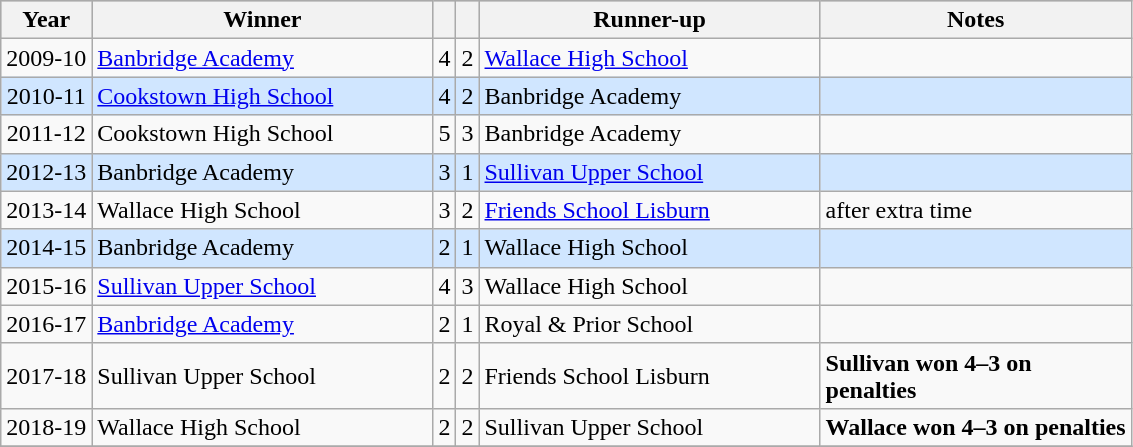<table class="wikitable">
<tr style="background:silver;">
<th>Year</th>
<th>Winner</th>
<th></th>
<th></th>
<th>Runner-up</th>
<th width="200">Notes</th>
</tr>
<tr>
<td align="center">2009-10</td>
<td width="220"><a href='#'>Banbridge Academy</a></td>
<td align="center">4</td>
<td align="center">2</td>
<td width="220"><a href='#'>Wallace High School</a></td>
<td></td>
</tr>
<tr style="background: #D0E6FF;">
<td align="center">2010-11</td>
<td><a href='#'>Cookstown High School</a></td>
<td align="center">4</td>
<td align="center">2</td>
<td>Banbridge Academy</td>
<td></td>
</tr>
<tr>
<td align="center">2011-12</td>
<td>Cookstown High School</td>
<td align="center">5</td>
<td align="center">3</td>
<td width="220">Banbridge Academy</td>
<td></td>
</tr>
<tr style="background: #D0E6FF;">
<td align="center">2012-13</td>
<td>Banbridge Academy</td>
<td align="center">3</td>
<td align="center">1</td>
<td><a href='#'>Sullivan Upper School</a></td>
<td></td>
</tr>
<tr>
<td align="center">2013-14</td>
<td>Wallace High School</td>
<td align="center">3</td>
<td align="center">2</td>
<td width="220"><a href='#'>Friends School Lisburn</a></td>
<td>after extra time</td>
</tr>
<tr style="background: #D0E6FF;">
<td align="center">2014-15</td>
<td>Banbridge Academy</td>
<td align="center">2</td>
<td align="center">1</td>
<td width="220">Wallace High School</td>
<td></td>
</tr>
<tr>
<td align="center">2015-16</td>
<td><a href='#'>Sullivan Upper School</a></td>
<td align="center">4</td>
<td align="center">3</td>
<td width="220">Wallace High School</td>
<td></td>
</tr>
<tr>
<td align="center">2016-17</td>
<td><a href='#'>Banbridge Academy</a></td>
<td align="center">2</td>
<td align="center">1</td>
<td width="220">Royal & Prior School</td>
<td></td>
</tr>
<tr>
<td align="center">2017-18</td>
<td>Sullivan Upper School</td>
<td align="center">2</td>
<td align="center">2</td>
<td width="220">Friends School Lisburn</td>
<td><strong>Sullivan won 4–3 on penalties</strong></td>
</tr>
<tr>
<td align="center">2018-19</td>
<td>Wallace High School</td>
<td align="center">2</td>
<td align="center">2</td>
<td width="220">Sullivan Upper School</td>
<td><strong>Wallace won 4–3 on penalties</strong> </td>
</tr>
<tr>
</tr>
</table>
